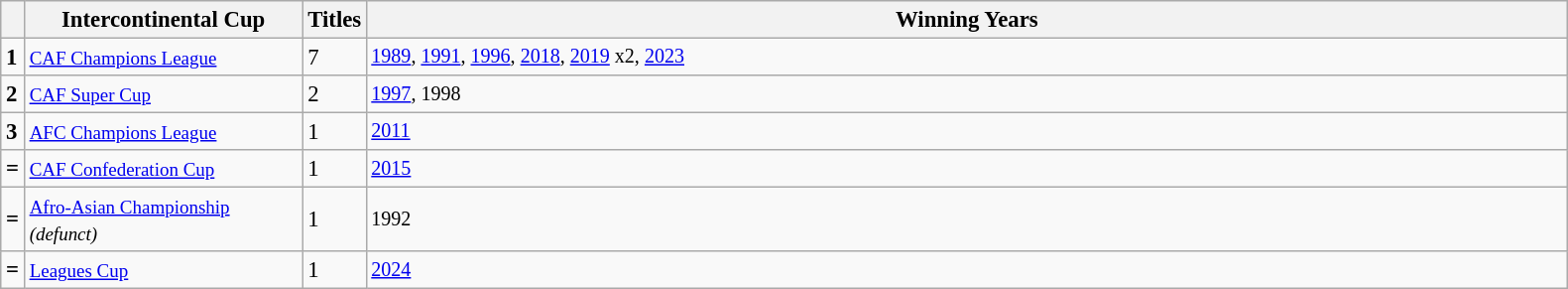<table class="wikitable plainrowheaders sortable" style="text-align:left;font-size:95%">
<tr>
<th style="width:3px;"></th>
<th style="width:180px;">Intercontinental Cup</th>
<th style="width:5px;">Titles</th>
<th style="width:800px;">Winning Years</th>
</tr>
<tr>
<td style="font-weight:bold;">1</td>
<td><small><a href='#'>CAF Champions League</a></small></td>
<td>7</td>
<td style="font-size:88%"><a href='#'>1989</a>, <a href='#'>1991</a>, <a href='#'>1996</a>, <a href='#'>2018</a>, <a href='#'>2019</a> x2, <a href='#'>2023</a></td>
</tr>
<tr>
<td style="font-weight:bold;">2</td>
<td><small><a href='#'>CAF Super Cup</a></small></td>
<td>2</td>
<td style="font-size:88%"><a href='#'>1997</a>, 1998</td>
</tr>
<tr>
<td style="font-weight:bold;">3</td>
<td><small><a href='#'>AFC Champions League</a></small></td>
<td>1</td>
<td style="font-size:88%"><a href='#'>2011</a></td>
</tr>
<tr>
<td style="font-weight:bold;">=</td>
<td><small><a href='#'>CAF Confederation Cup</a></small></td>
<td>1</td>
<td style="font-size:88%"><a href='#'>2015</a></td>
</tr>
<tr>
<td style="font-weight:bold;">=</td>
<td><small><a href='#'>Afro-Asian Championship</a> <em>(defunct)</em></small></td>
<td>1</td>
<td style="font-size:88%">1992</td>
</tr>
<tr>
<td style="font-weight:bold;">=</td>
<td><small><a href='#'>Leagues Cup</a></small></td>
<td>1</td>
<td style="font-size:88%"><a href='#'>2024</a></td>
</tr>
</table>
